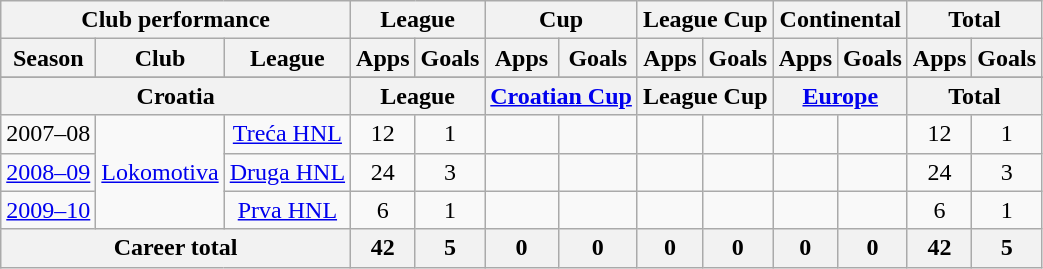<table class="wikitable" style="text-align:center">
<tr>
<th colspan=3>Club performance</th>
<th colspan=2>League</th>
<th colspan=2>Cup</th>
<th colspan=2>League Cup</th>
<th colspan=2>Continental</th>
<th colspan=2>Total</th>
</tr>
<tr>
<th>Season</th>
<th>Club</th>
<th>League</th>
<th>Apps</th>
<th>Goals</th>
<th>Apps</th>
<th>Goals</th>
<th>Apps</th>
<th>Goals</th>
<th>Apps</th>
<th>Goals</th>
<th>Apps</th>
<th>Goals</th>
</tr>
<tr>
</tr>
<tr>
<th colspan=3>Croatia</th>
<th colspan=2>League</th>
<th colspan=2><a href='#'>Croatian Cup</a></th>
<th colspan=2>League Cup</th>
<th colspan=2><a href='#'>Europe</a></th>
<th colspan=2>Total</th>
</tr>
<tr>
<td>2007–08</td>
<td rowspan="3"><a href='#'>Lokomotiva</a></td>
<td><a href='#'>Treća HNL</a></td>
<td>12</td>
<td>1</td>
<td></td>
<td></td>
<td></td>
<td></td>
<td></td>
<td></td>
<td>12</td>
<td>1</td>
</tr>
<tr>
<td><a href='#'>2008–09</a></td>
<td><a href='#'>Druga HNL</a></td>
<td>24</td>
<td>3</td>
<td></td>
<td></td>
<td></td>
<td></td>
<td></td>
<td></td>
<td>24</td>
<td>3</td>
</tr>
<tr>
<td><a href='#'>2009–10</a></td>
<td><a href='#'>Prva HNL</a></td>
<td>6</td>
<td>1</td>
<td></td>
<td></td>
<td></td>
<td></td>
<td></td>
<td></td>
<td>6</td>
<td>1</td>
</tr>
<tr>
<th colspan=3>Career total</th>
<th>42</th>
<th>5</th>
<th>0</th>
<th>0</th>
<th>0</th>
<th>0</th>
<th>0</th>
<th>0</th>
<th>42</th>
<th>5</th>
</tr>
</table>
